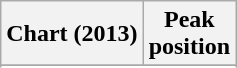<table class="wikitable sortable plainrowheaders" style="text-align:center">
<tr>
<th scope="col">Chart (2013)</th>
<th scope="col">Peak<br>position</th>
</tr>
<tr>
</tr>
<tr>
</tr>
<tr>
</tr>
<tr>
</tr>
<tr>
</tr>
<tr>
</tr>
<tr>
</tr>
<tr>
</tr>
<tr>
</tr>
<tr>
</tr>
<tr>
</tr>
<tr>
</tr>
</table>
